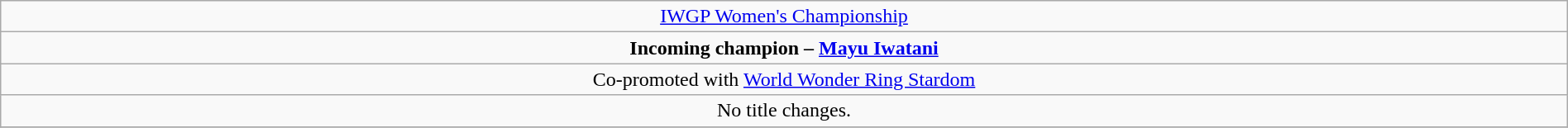<table class="wikitable" style="text-align:center; width:100%;">
<tr>
<td colspan="4" style="text-align: center;"><a href='#'>IWGP Women's Championship</a></td>
</tr>
<tr>
<td colspan="4" style="text-align: center;"><strong>Incoming champion – <a href='#'>Mayu Iwatani</a></strong></td>
</tr>
<tr>
<td colspan=4>Co-promoted with <a href='#'>World Wonder Ring Stardom</a></td>
</tr>
<tr>
<td>No title changes.</td>
</tr>
<tr>
</tr>
</table>
